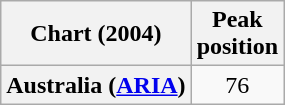<table class="wikitable plainrowheaders" style="text-align:center">
<tr>
<th scope="col">Chart (2004)</th>
<th scope="col">Peak<br>position</th>
</tr>
<tr>
<th scope="row">Australia (<a href='#'>ARIA</a>)</th>
<td>76</td>
</tr>
</table>
